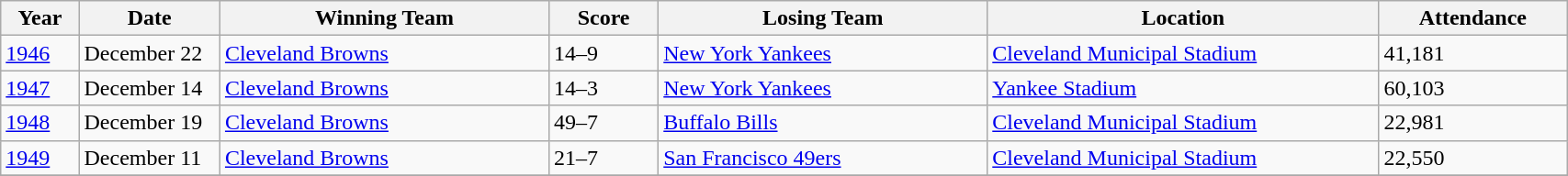<table class="wikitable" width="90%">
<tr>
<th width=5%>Year</th>
<th width=9%>Date</th>
<th width=21%>Winning Team</th>
<th width=7%>Score</th>
<th width=21%>Losing Team</th>
<th width=25%>Location</th>
<th width=12%>Attendance</th>
</tr>
<tr>
<td><a href='#'>1946</a></td>
<td>December 22</td>
<td><a href='#'>Cleveland Browns</a></td>
<td>14–9</td>
<td><a href='#'>New York Yankees</a></td>
<td><a href='#'>Cleveland Municipal Stadium</a></td>
<td>41,181</td>
</tr>
<tr>
<td><a href='#'>1947</a></td>
<td>December 14</td>
<td><a href='#'>Cleveland Browns</a></td>
<td>14–3</td>
<td><a href='#'>New York Yankees</a></td>
<td><a href='#'>Yankee Stadium</a></td>
<td>60,103</td>
</tr>
<tr>
<td><a href='#'>1948</a></td>
<td>December 19</td>
<td><a href='#'>Cleveland Browns</a></td>
<td>49–7</td>
<td><a href='#'>Buffalo Bills</a></td>
<td><a href='#'>Cleveland Municipal Stadium</a></td>
<td>22,981</td>
</tr>
<tr>
<td><a href='#'>1949</a></td>
<td>December 11</td>
<td><a href='#'>Cleveland Browns</a></td>
<td>21–7</td>
<td><a href='#'>San Francisco 49ers</a></td>
<td><a href='#'>Cleveland Municipal Stadium</a></td>
<td>22,550</td>
</tr>
<tr>
</tr>
</table>
